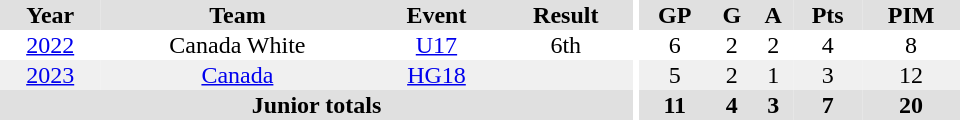<table border="0" cellpadding="1" cellspacing="0" ID="Table3" style="text-align:center; width:40em;">
<tr bgcolor="#e0e0e0">
<th>Year</th>
<th>Team</th>
<th>Event</th>
<th>Result</th>
<th rowspan="101" bgcolor="#ffffff"></th>
<th>GP</th>
<th>G</th>
<th>A</th>
<th>Pts</th>
<th>PIM</th>
</tr>
<tr>
<td><a href='#'>2022</a></td>
<td>Canada White</td>
<td><a href='#'>U17</a></td>
<td>6th</td>
<td>6</td>
<td>2</td>
<td>2</td>
<td>4</td>
<td>8</td>
</tr>
<tr bgcolor="f0f0f0">
<td><a href='#'>2023</a></td>
<td><a href='#'>Canada</a></td>
<td><a href='#'>HG18</a></td>
<td></td>
<td>5</td>
<td>2</td>
<td>1</td>
<td>3</td>
<td>12</td>
</tr>
<tr bgcolor="#e0e0e0">
<th colspan="4">Junior totals</th>
<th>11</th>
<th>4</th>
<th>3</th>
<th>7</th>
<th>20</th>
</tr>
</table>
